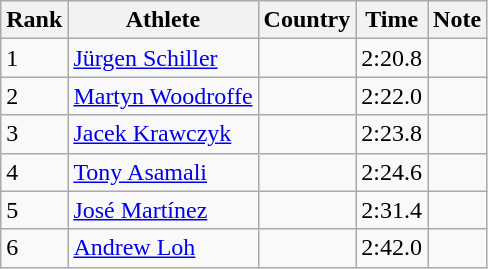<table class="wikitable sortable">
<tr>
<th>Rank</th>
<th>Athlete</th>
<th>Country</th>
<th>Time</th>
<th>Note</th>
</tr>
<tr>
<td>1</td>
<td><a href='#'>Jürgen Schiller</a></td>
<td></td>
<td>2:20.8</td>
<td></td>
</tr>
<tr>
<td>2</td>
<td><a href='#'>Martyn Woodroffe</a></td>
<td></td>
<td>2:22.0</td>
<td></td>
</tr>
<tr>
<td>3</td>
<td><a href='#'>Jacek Krawczyk</a></td>
<td></td>
<td>2:23.8</td>
<td></td>
</tr>
<tr>
<td>4</td>
<td><a href='#'>Tony Asamali</a></td>
<td></td>
<td>2:24.6</td>
<td></td>
</tr>
<tr>
<td>5</td>
<td><a href='#'>José Martínez</a></td>
<td></td>
<td>2:31.4</td>
<td></td>
</tr>
<tr>
<td>6</td>
<td><a href='#'>Andrew Loh</a></td>
<td></td>
<td>2:42.0</td>
<td></td>
</tr>
</table>
